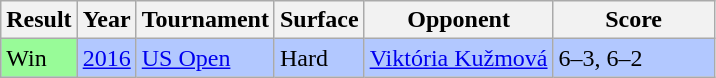<table class="sortable wikitable">
<tr>
<th>Result</th>
<th>Year</th>
<th>Tournament</th>
<th>Surface</th>
<th>Opponent</th>
<th class=unsortable width=100>Score</th>
</tr>
<tr style="background:#b2c8ff;">
<td bgcolor=98FB98>Win</td>
<td><a href='#'>2016</a></td>
<td><a href='#'>US Open</a></td>
<td>Hard</td>
<td> <a href='#'>Viktória Kužmová</a></td>
<td>6–3, 6–2</td>
</tr>
</table>
